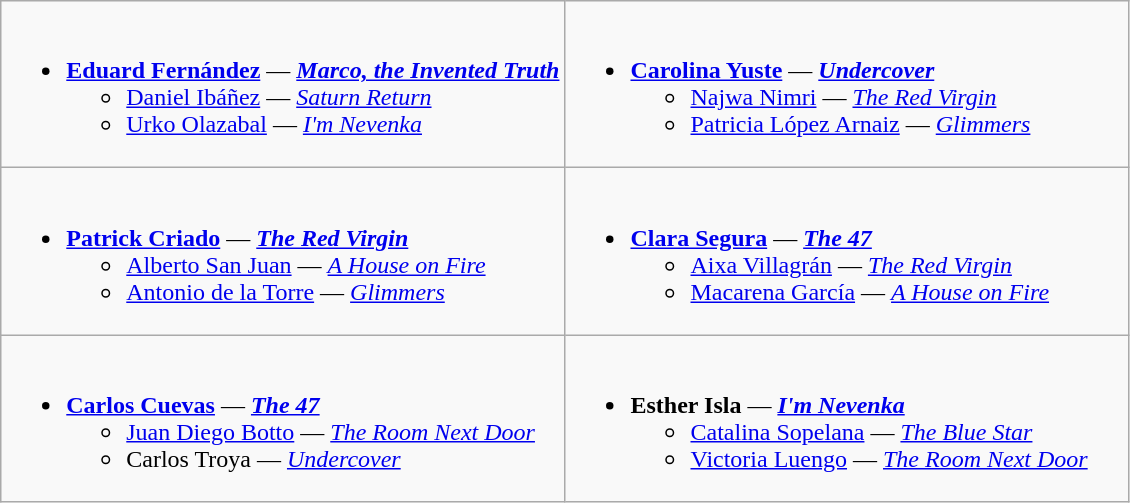<table class=wikitable>
<tr>
<td style="vertical-align:top;" width="50%"><br><ul><li><strong><a href='#'>Eduard Fernández</a></strong> — <strong><em><a href='#'>Marco, the Invented Truth</a></em></strong><ul><li><a href='#'>Daniel Ibáñez</a> — <em><a href='#'>Saturn Return</a></em></li><li><a href='#'>Urko Olazabal</a> — <em><a href='#'>I'm Nevenka</a></em></li></ul></li></ul></td>
<td style="vertical-align:top;" width="50%"><br><ul><li><strong><a href='#'>Carolina Yuste</a></strong> — <strong><em><a href='#'>Undercover</a></em></strong><ul><li><a href='#'>Najwa Nimri</a> — <em><a href='#'>The Red Virgin</a></em></li><li><a href='#'>Patricia López Arnaiz</a> — <em><a href='#'>Glimmers</a></em></li></ul></li></ul></td>
</tr>
<tr>
<td style="vertical-align:top;" width="50%"><br><ul><li><strong><a href='#'>Patrick Criado</a></strong> — <strong><em><a href='#'>The Red Virgin</a></em></strong><ul><li><a href='#'>Alberto San Juan</a> — <em><a href='#'>A House on Fire</a></em></li><li><a href='#'>Antonio de la Torre</a> — <em><a href='#'>Glimmers</a></em></li></ul></li></ul></td>
<td style="vertical-align:top;" width="50%"><br><ul><li><strong><a href='#'>Clara Segura</a></strong> — <strong><em><a href='#'>The 47</a></em></strong><ul><li><a href='#'>Aixa Villagrán</a> — <em><a href='#'>The Red Virgin</a></em></li><li><a href='#'>Macarena García</a> — <em><a href='#'>A House on Fire</a></em></li></ul></li></ul></td>
</tr>
<tr>
<td style="vertical-align:top;" width="50%"><br><ul><li><strong><a href='#'>Carlos Cuevas</a></strong> — <strong><em><a href='#'>The 47</a></em></strong><ul><li><a href='#'>Juan Diego Botto</a> — <em><a href='#'>The Room Next Door</a></em></li><li>Carlos Troya — <em><a href='#'>Undercover</a></em></li></ul></li></ul></td>
<td style="vertical-align:top;" width="50%"><br><ul><li><strong>Esther Isla</strong> — <strong><em><a href='#'>I'm Nevenka</a></em></strong><ul><li><a href='#'>Catalina Sopelana</a> — <em><a href='#'>The Blue Star</a></em></li><li><a href='#'>Victoria Luengo</a> — <em><a href='#'>The Room Next Door</a></em></li></ul></li></ul></td>
</tr>
</table>
